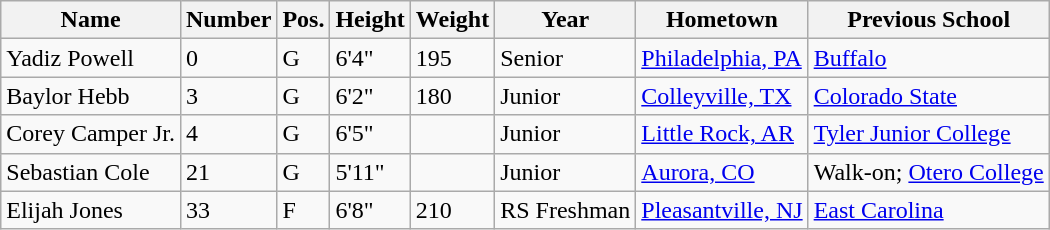<table class="wikitable sortable" border="1">
<tr>
<th>Name</th>
<th>Number</th>
<th>Pos.</th>
<th>Height</th>
<th>Weight</th>
<th>Year</th>
<th>Hometown</th>
<th class="unsortable">Previous School</th>
</tr>
<tr>
<td>Yadiz Powell</td>
<td>0</td>
<td>G</td>
<td>6'4"</td>
<td>195</td>
<td>Senior</td>
<td><a href='#'>Philadelphia, PA</a></td>
<td><a href='#'>Buffalo</a></td>
</tr>
<tr>
<td>Baylor Hebb</td>
<td>3</td>
<td>G</td>
<td>6'2"</td>
<td>180</td>
<td>Junior</td>
<td><a href='#'>Colleyville, TX</a></td>
<td><a href='#'>Colorado State</a></td>
</tr>
<tr>
<td>Corey Camper Jr.</td>
<td>4</td>
<td>G</td>
<td>6'5"</td>
<td></td>
<td>Junior</td>
<td><a href='#'>Little Rock, AR</a></td>
<td><a href='#'>Tyler Junior College</a></td>
</tr>
<tr>
<td>Sebastian Cole</td>
<td>21</td>
<td>G</td>
<td>5'11"</td>
<td></td>
<td>Junior</td>
<td><a href='#'>Aurora, CO</a></td>
<td>Walk-on; <a href='#'>Otero College</a></td>
</tr>
<tr>
<td>Elijah Jones</td>
<td>33</td>
<td>F</td>
<td>6'8"</td>
<td>210</td>
<td>RS Freshman</td>
<td><a href='#'>Pleasantville, NJ</a></td>
<td><a href='#'>East Carolina</a></td>
</tr>
</table>
